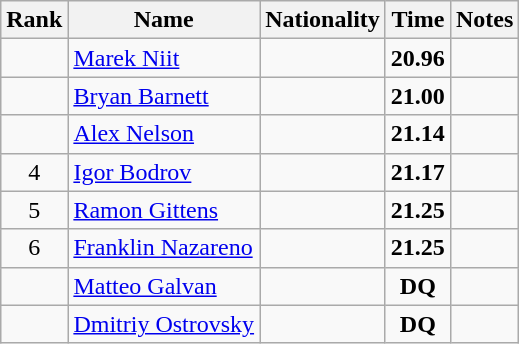<table class="wikitable sortable" style="text-align:center">
<tr>
<th>Rank</th>
<th>Name</th>
<th>Nationality</th>
<th>Time</th>
<th>Notes</th>
</tr>
<tr>
<td></td>
<td align=left><a href='#'>Marek Niit</a></td>
<td align=left></td>
<td><strong>20.96</strong></td>
<td></td>
</tr>
<tr>
<td></td>
<td align=left><a href='#'>Bryan Barnett</a></td>
<td align=left></td>
<td><strong>21.00</strong></td>
<td></td>
</tr>
<tr>
<td></td>
<td align=left><a href='#'>Alex Nelson</a></td>
<td align=left></td>
<td><strong>21.14</strong></td>
<td></td>
</tr>
<tr>
<td>4</td>
<td align=left><a href='#'>Igor Bodrov</a></td>
<td align=left></td>
<td><strong>21.17</strong></td>
<td></td>
</tr>
<tr>
<td>5</td>
<td align=left><a href='#'>Ramon Gittens</a></td>
<td align=left></td>
<td><strong>21.25</strong></td>
<td></td>
</tr>
<tr>
<td>6</td>
<td align=left><a href='#'>Franklin Nazareno</a></td>
<td align=left></td>
<td><strong>21.25</strong></td>
<td></td>
</tr>
<tr>
<td></td>
<td align=left><a href='#'>Matteo Galvan</a></td>
<td align=left></td>
<td><strong>DQ</strong></td>
<td></td>
</tr>
<tr>
<td></td>
<td align=left><a href='#'>Dmitriy Ostrovsky</a></td>
<td align=left></td>
<td><strong>DQ</strong></td>
<td></td>
</tr>
</table>
